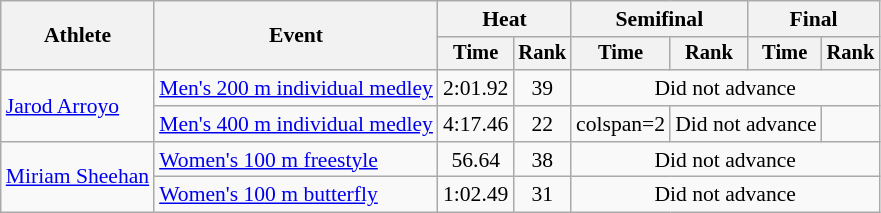<table class=wikitable style=font-size:90%;text-align:center>
<tr>
<th rowspan=2>Athlete</th>
<th rowspan=2>Event</th>
<th colspan=2>Heat</th>
<th colspan=2>Semifinal</th>
<th colspan=2>Final</th>
</tr>
<tr style=font-size:95%>
<th>Time</th>
<th>Rank</th>
<th>Time</th>
<th>Rank</th>
<th>Time</th>
<th>Rank</th>
</tr>
<tr align=center>
<td align=left rowspan=2><a href='#'>Jarod Arroyo</a></td>
<td align=left><a href='#'>Men's 200 m individual medley</a></td>
<td>2:01.92</td>
<td>39</td>
<td colspan="4">Did not advance</td>
</tr>
<tr align=center>
<td align=left><a href='#'>Men's 400 m individual medley</a></td>
<td>4:17.46</td>
<td>22</td>
<td>colspan=2 </td>
<td colspan="2">Did not advance</td>
</tr>
<tr align=center>
<td align=left rowspan=2><a href='#'>Miriam Sheehan</a></td>
<td align=left><a href='#'>Women's 100 m freestyle</a></td>
<td>56.64</td>
<td>38</td>
<td colspan="4">Did not advance</td>
</tr>
<tr align=center>
<td align=left><a href='#'>Women's 100 m butterfly</a></td>
<td>1:02.49</td>
<td>31</td>
<td colspan="4">Did not advance</td>
</tr>
</table>
